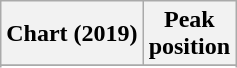<table class="wikitable sortable plainrowheaders" style="text-align:center">
<tr>
<th scope="col">Chart (2019)</th>
<th scope="col">Peak<br>position</th>
</tr>
<tr>
</tr>
<tr>
</tr>
<tr>
</tr>
</table>
